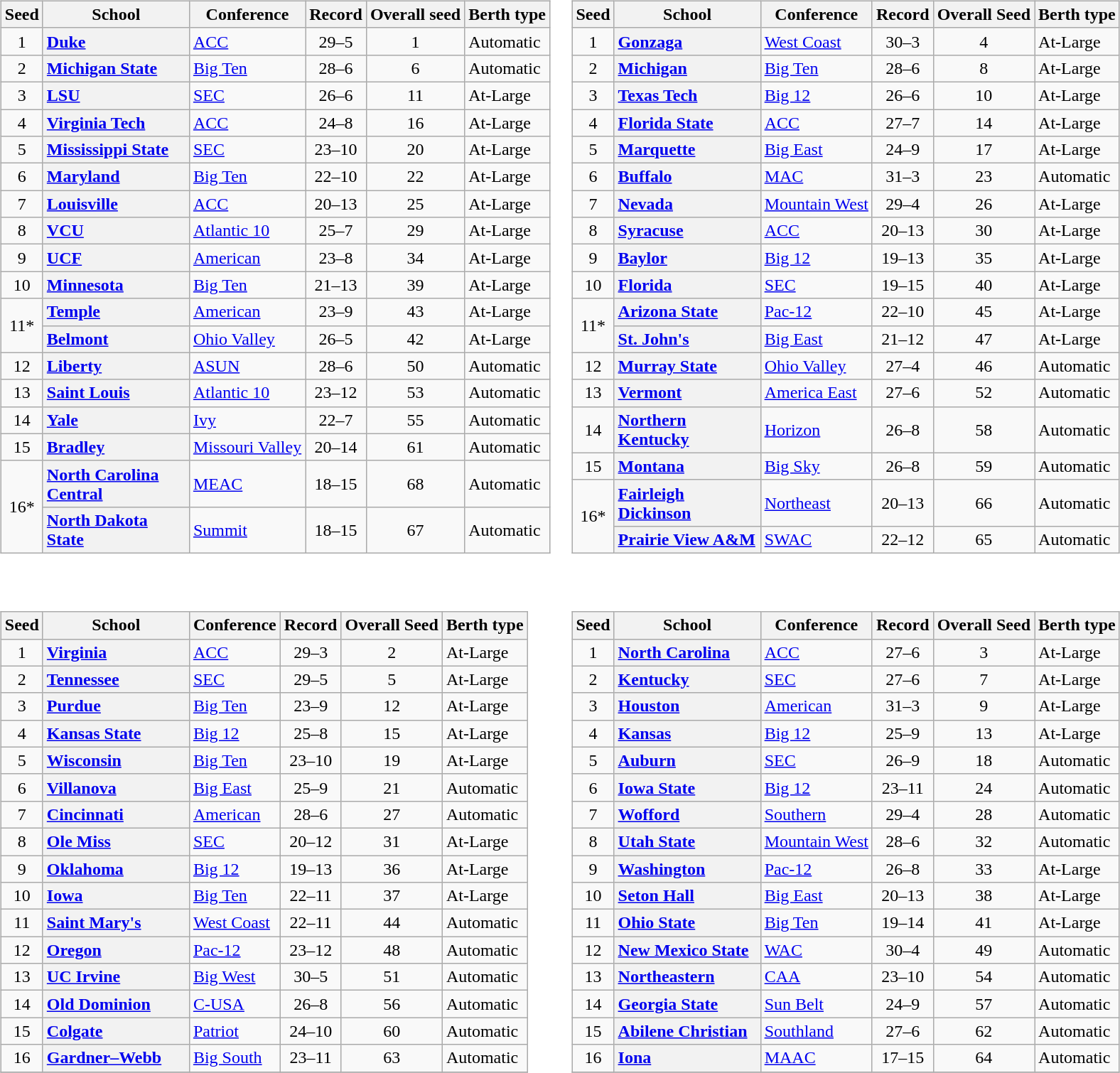<table>
<tr>
<td valign=top><br><table class="wikitable sortable plainrowheaders">
<tr>
<th scope="col">Seed</th>
<th scope="col" style="width: 130px;">School</th>
<th scope="col">Conference</th>
<th scope="col">Record</th>
<th scope="col">Overall seed</th>
<th scope="col">Berth type</th>
</tr>
<tr>
<td align=center>1</td>
<th scope="row" style="text-align:left"><a href='#'>Duke</a></th>
<td><a href='#'>ACC</a></td>
<td align=center>29–5</td>
<td align=center>1</td>
<td>Automatic</td>
</tr>
<tr>
<td align=center>2</td>
<th scope="row" style="text-align:left"><a href='#'>Michigan State</a></th>
<td><a href='#'>Big Ten</a></td>
<td align=center>28–6</td>
<td align=center>6</td>
<td>Automatic</td>
</tr>
<tr>
<td align=center>3</td>
<th scope="row" style="text-align:left"><a href='#'>LSU</a></th>
<td><a href='#'>SEC</a></td>
<td align=center>26–6</td>
<td align=center>11</td>
<td>At-Large</td>
</tr>
<tr>
<td align=center>4</td>
<th scope="row" style="text-align:left"><a href='#'>Virginia Tech</a></th>
<td><a href='#'>ACC</a></td>
<td align=center>24–8</td>
<td align=center>16</td>
<td>At-Large</td>
</tr>
<tr>
<td align=center>5</td>
<th scope="row" style="text-align:left"><a href='#'>Mississippi State</a></th>
<td><a href='#'>SEC</a></td>
<td align=center>23–10</td>
<td align=center>20</td>
<td>At-Large</td>
</tr>
<tr>
<td align=center>6</td>
<th scope="row" style="text-align:left"><a href='#'>Maryland</a></th>
<td><a href='#'>Big Ten</a></td>
<td align=center>22–10</td>
<td align=center>22</td>
<td>At-Large</td>
</tr>
<tr>
<td align=center>7</td>
<th scope="row" style="text-align:left"><a href='#'>Louisville</a></th>
<td><a href='#'>ACC</a></td>
<td align=center>20–13</td>
<td align=center>25</td>
<td>At-Large</td>
</tr>
<tr>
<td align=center>8</td>
<th scope="row" style="text-align:left"><a href='#'>VCU</a></th>
<td><a href='#'>Atlantic 10</a></td>
<td align=center>25–7</td>
<td align=center>29</td>
<td>At-Large</td>
</tr>
<tr>
<td align=center>9</td>
<th scope="row" style="text-align:left"><a href='#'>UCF</a></th>
<td><a href='#'>American</a></td>
<td align=center>23–8</td>
<td align=center>34</td>
<td>At-Large</td>
</tr>
<tr>
<td align=center>10</td>
<th scope="row" style="text-align:left"><a href='#'>Minnesota</a></th>
<td><a href='#'>Big Ten</a></td>
<td align=center>21–13</td>
<td align=center>39</td>
<td>At-Large</td>
</tr>
<tr>
<td rowspan=2 align=center>11*</td>
<th scope="row" style="text-align:left"><a href='#'>Temple</a></th>
<td><a href='#'>American</a></td>
<td align=center>23–9</td>
<td align=center>43</td>
<td>At-Large</td>
</tr>
<tr>
<th scope="row" style="text-align:left"><a href='#'>Belmont</a></th>
<td><a href='#'>Ohio Valley</a></td>
<td align=center>26–5</td>
<td align=center>42</td>
<td>At-Large</td>
</tr>
<tr>
<td align=center>12</td>
<th scope="row" style="text-align:left"><a href='#'>Liberty</a></th>
<td><a href='#'>ASUN</a></td>
<td align=center>28–6</td>
<td align=center>50</td>
<td>Automatic</td>
</tr>
<tr>
<td align=center>13</td>
<th scope="row" style="text-align:left"><a href='#'>Saint Louis</a></th>
<td><a href='#'>Atlantic 10</a></td>
<td align=center>23–12</td>
<td align=center>53</td>
<td>Automatic</td>
</tr>
<tr>
<td align=center>14</td>
<th scope="row" style="text-align:left"><a href='#'>Yale</a></th>
<td><a href='#'>Ivy</a></td>
<td align=center>22–7</td>
<td align=center>55</td>
<td>Automatic</td>
</tr>
<tr>
<td align=center>15</td>
<th scope="row" style="text-align:left"><a href='#'>Bradley</a></th>
<td><a href='#'>Missouri Valley</a></td>
<td align=center>20–14</td>
<td align=center>61</td>
<td>Automatic</td>
</tr>
<tr>
<td rowspan=2 align=center>16*</td>
<th scope="row" style="text-align:left"><a href='#'>North Carolina Central</a></th>
<td><a href='#'>MEAC</a></td>
<td align=center>18–15</td>
<td align=center>68</td>
<td>Automatic</td>
</tr>
<tr>
<th scope="row" style="text-align:left"><a href='#'>North Dakota State</a></th>
<td><a href='#'>Summit</a></td>
<td align=center>18–15</td>
<td align=center>67</td>
<td>Automatic</td>
</tr>
</table>
</td>
<td valign=top><br><table class="wikitable sortable plainrowheaders">
<tr>
<th scope="col">Seed</th>
<th scope="col" style="width: 130px;">School</th>
<th scope="col">Conference</th>
<th scope="col">Record</th>
<th scope="col">Overall Seed</th>
<th scope="col">Berth type</th>
</tr>
<tr>
<td align=center>1</td>
<th scope="row" style="text-align:left"><a href='#'>Gonzaga</a></th>
<td><a href='#'>West Coast</a></td>
<td align=center>30–3</td>
<td align=center>4</td>
<td>At-Large</td>
</tr>
<tr>
<td align=center>2</td>
<th scope="row" style="text-align:left"><a href='#'>Michigan</a></th>
<td><a href='#'>Big Ten</a></td>
<td align=center>28–6</td>
<td align=center>8</td>
<td>At-Large</td>
</tr>
<tr>
<td align=center>3</td>
<th scope="row" style="text-align:left"><a href='#'>Texas Tech</a></th>
<td><a href='#'>Big 12</a></td>
<td align=center>26–6</td>
<td align=center>10</td>
<td>At-Large</td>
</tr>
<tr>
<td align=center>4</td>
<th scope="row" style="text-align:left"><a href='#'>Florida State</a></th>
<td><a href='#'>ACC</a></td>
<td align=center>27–7</td>
<td align=center>14</td>
<td>At-Large</td>
</tr>
<tr>
<td align=center>5</td>
<th scope="row" style="text-align:left"><a href='#'>Marquette</a></th>
<td><a href='#'>Big East</a></td>
<td align=center>24–9</td>
<td align=center>17</td>
<td>At-Large</td>
</tr>
<tr>
<td align=center>6</td>
<th scope="row" style="text-align:left"><a href='#'>Buffalo</a></th>
<td><a href='#'>MAC</a></td>
<td align=center>31–3</td>
<td align=center>23</td>
<td>Automatic</td>
</tr>
<tr>
<td align=center>7</td>
<th scope="row" style="text-align:left"><a href='#'>Nevada</a></th>
<td><a href='#'>Mountain West</a></td>
<td align=center>29–4</td>
<td align=center>26</td>
<td>At-Large</td>
</tr>
<tr>
<td align=center>8</td>
<th scope="row" style="text-align:left"><a href='#'>Syracuse</a></th>
<td><a href='#'>ACC</a></td>
<td align=center>20–13</td>
<td align=center>30</td>
<td>At-Large</td>
</tr>
<tr>
<td align=center>9</td>
<th scope="row" style="text-align:left"><a href='#'>Baylor</a></th>
<td><a href='#'>Big 12</a></td>
<td align=center>19–13</td>
<td align=center>35</td>
<td>At-Large</td>
</tr>
<tr>
<td align=center>10</td>
<th scope="row" style="text-align:left"><a href='#'>Florida</a></th>
<td><a href='#'>SEC</a></td>
<td align=center>19–15</td>
<td align=center>40</td>
<td>At-Large</td>
</tr>
<tr>
<td rowspan=2 align=center>11*</td>
<th scope="row" style="text-align:left"><a href='#'>Arizona State</a></th>
<td><a href='#'>Pac-12</a></td>
<td align=center>22–10</td>
<td align=center>45</td>
<td>At-Large</td>
</tr>
<tr>
<th scope="row" style="text-align:left"><a href='#'>St. John's</a></th>
<td><a href='#'>Big East</a></td>
<td align=center>21–12</td>
<td align=center>47</td>
<td>At-Large</td>
</tr>
<tr>
<td align=center>12</td>
<th scope="row" style="text-align:left"><a href='#'>Murray State</a></th>
<td><a href='#'>Ohio Valley</a></td>
<td align=center>27–4</td>
<td align=center>46</td>
<td>Automatic</td>
</tr>
<tr>
<td align=center>13</td>
<th scope="row" style="text-align:left"><a href='#'>Vermont</a></th>
<td><a href='#'>America East</a></td>
<td align=center>27–6</td>
<td align=center>52</td>
<td>Automatic</td>
</tr>
<tr>
<td align=center>14</td>
<th scope="row" style="text-align:left"><a href='#'>Northern Kentucky</a></th>
<td><a href='#'>Horizon</a></td>
<td align=center>26–8</td>
<td align=center>58</td>
<td>Automatic</td>
</tr>
<tr>
<td align=center>15</td>
<th scope="row" style="text-align:left"><a href='#'>Montana</a></th>
<td><a href='#'>Big Sky</a></td>
<td align=center>26–8</td>
<td align=center>59</td>
<td>Automatic</td>
</tr>
<tr>
<td rowspan=2 align=center>16*</td>
<th scope="row" style="text-align:left"><a href='#'>Fairleigh Dickinson</a></th>
<td><a href='#'>Northeast</a></td>
<td align=center>20–13</td>
<td align=center>66</td>
<td>Automatic</td>
</tr>
<tr>
<th scope="row" style="text-align:left"><a href='#'>Prairie View A&M</a></th>
<td><a href='#'>SWAC</a></td>
<td align=center>22–12</td>
<td align=center>65</td>
<td>Automatic</td>
</tr>
</table>
</td>
</tr>
<tr>
<td valign=top><br><table class="wikitable sortable plainrowheaders">
<tr>
<th scope="col">Seed</th>
<th scope="col" style="width: 130px;">School</th>
<th scope="col">Conference</th>
<th scope="col">Record</th>
<th scope="col">Overall Seed</th>
<th scope="col">Berth type</th>
</tr>
<tr>
<td align=center>1</td>
<th scope="row" style="text-align:left"><a href='#'>Virginia</a></th>
<td><a href='#'>ACC</a></td>
<td align=center>29–3</td>
<td align=center>2</td>
<td>At-Large</td>
</tr>
<tr>
<td align=center>2</td>
<th scope="row" style="text-align:left"><a href='#'>Tennessee</a></th>
<td><a href='#'>SEC</a></td>
<td align=center>29–5</td>
<td align=center>5</td>
<td>At-Large</td>
</tr>
<tr>
<td align=center>3</td>
<th scope="row" style="text-align:left"><a href='#'>Purdue</a></th>
<td><a href='#'>Big Ten</a></td>
<td align=center>23–9</td>
<td align=center>12</td>
<td>At-Large</td>
</tr>
<tr>
<td align=center>4</td>
<th scope="row" style="text-align:left"><a href='#'>Kansas State</a></th>
<td><a href='#'>Big 12</a></td>
<td align=center>25–8</td>
<td align=center>15</td>
<td>At-Large</td>
</tr>
<tr>
<td align=center>5</td>
<th scope="row" style="text-align:left"><a href='#'>Wisconsin</a></th>
<td><a href='#'>Big Ten</a></td>
<td align=center>23–10</td>
<td align=center>19</td>
<td>At-Large</td>
</tr>
<tr>
<td align=center>6</td>
<th scope="row" style="text-align:left"><a href='#'>Villanova</a></th>
<td><a href='#'>Big East</a></td>
<td align=center>25–9</td>
<td align=center>21</td>
<td>Automatic</td>
</tr>
<tr>
<td align=center>7</td>
<th scope="row" style="text-align:left"><a href='#'>Cincinnati</a></th>
<td><a href='#'>American</a></td>
<td align=center>28–6</td>
<td align=center>27</td>
<td>Automatic</td>
</tr>
<tr>
<td align=center>8</td>
<th scope="row" style="text-align:left"><a href='#'>Ole Miss</a></th>
<td><a href='#'>SEC</a></td>
<td align=center>20–12</td>
<td align=center>31</td>
<td>At-Large</td>
</tr>
<tr>
<td align=center>9</td>
<th scope="row" style="text-align:left"><a href='#'>Oklahoma</a></th>
<td><a href='#'>Big 12</a></td>
<td align=center>19–13</td>
<td align=center>36</td>
<td>At-Large</td>
</tr>
<tr>
<td align=center>10</td>
<th scope="row" style="text-align:left"><a href='#'>Iowa</a></th>
<td><a href='#'>Big Ten</a></td>
<td align=center>22–11</td>
<td align=center>37</td>
<td>At-Large</td>
</tr>
<tr>
<td align=center>11</td>
<th scope="row" style="text-align:left"><a href='#'>Saint Mary's</a></th>
<td><a href='#'>West Coast</a></td>
<td align=center>22–11</td>
<td align=center>44</td>
<td>Automatic</td>
</tr>
<tr>
<td align=center>12</td>
<th scope="row" style="text-align:left"><a href='#'>Oregon</a></th>
<td><a href='#'>Pac-12</a></td>
<td align=center>23–12</td>
<td align=center>48</td>
<td>Automatic</td>
</tr>
<tr>
<td align=center>13</td>
<th scope="row" style="text-align:left"><a href='#'>UC Irvine</a></th>
<td><a href='#'>Big West</a></td>
<td align=center>30–5</td>
<td align=center>51</td>
<td>Automatic</td>
</tr>
<tr>
<td align=center>14</td>
<th scope="row" style="text-align:left"><a href='#'>Old Dominion</a></th>
<td><a href='#'>C-USA</a></td>
<td align=center>26–8</td>
<td align=center>56</td>
<td>Automatic</td>
</tr>
<tr>
<td align=center>15</td>
<th scope="row" style="text-align:left"><a href='#'>Colgate</a></th>
<td><a href='#'>Patriot</a></td>
<td align=center>24–10</td>
<td align=center>60</td>
<td>Automatic</td>
</tr>
<tr>
<td align=center>16</td>
<th scope="row" style="text-align:left"><a href='#'>Gardner–Webb</a></th>
<td><a href='#'>Big South</a></td>
<td align=center>23–11</td>
<td align=center>63</td>
<td>Automatic</td>
</tr>
<tr>
</tr>
</table>
</td>
<td valign=top><br><table class="wikitable sortable plainrowheaders">
<tr>
<th scope="col">Seed</th>
<th scope="col" style="width: 130px;">School</th>
<th scope="col">Conference</th>
<th scope="col">Record</th>
<th scope="col">Overall Seed</th>
<th scope="col">Berth type</th>
</tr>
<tr>
<td align=center>1</td>
<th scope="row" style="text-align:left"><a href='#'>North Carolina</a></th>
<td><a href='#'>ACC</a></td>
<td align=center>27–6</td>
<td align=center>3</td>
<td>At-Large</td>
</tr>
<tr>
<td align=center>2</td>
<th scope="row" style="text-align:left"><a href='#'>Kentucky</a></th>
<td><a href='#'>SEC</a></td>
<td align=center>27–6</td>
<td align=center>7</td>
<td>At-Large</td>
</tr>
<tr>
<td align=center>3</td>
<th scope="row" style="text-align:left"><a href='#'>Houston</a></th>
<td><a href='#'>American</a></td>
<td align=center>31–3</td>
<td align=center>9</td>
<td>At-Large</td>
</tr>
<tr>
<td align=center>4</td>
<th scope="row" style="text-align:left"><a href='#'>Kansas</a></th>
<td><a href='#'>Big 12</a></td>
<td align=center>25–9</td>
<td align=center>13</td>
<td>At-Large</td>
</tr>
<tr>
<td align=center>5</td>
<th scope="row" style="text-align:left"><a href='#'>Auburn</a></th>
<td><a href='#'>SEC</a></td>
<td align=center>26–9</td>
<td align=center>18</td>
<td>Automatic</td>
</tr>
<tr>
<td align=center>6</td>
<th scope="row" style="text-align:left"><a href='#'>Iowa State</a></th>
<td><a href='#'>Big 12</a></td>
<td align=center>23–11</td>
<td align=center>24</td>
<td>Automatic</td>
</tr>
<tr>
<td align=center>7</td>
<th scope="row" style="text-align:left"><a href='#'>Wofford</a></th>
<td><a href='#'>Southern</a></td>
<td align=center>29–4</td>
<td align=center>28</td>
<td>Automatic</td>
</tr>
<tr>
<td align=center>8</td>
<th scope="row" style="text-align:left"><a href='#'>Utah State</a></th>
<td><a href='#'>Mountain West</a></td>
<td align=center>28–6</td>
<td align=center>32</td>
<td>Automatic</td>
</tr>
<tr>
<td align=center>9</td>
<th scope="row" style="text-align:left"><a href='#'>Washington</a></th>
<td><a href='#'>Pac-12</a></td>
<td align=center>26–8</td>
<td align=center>33</td>
<td>At-Large</td>
</tr>
<tr>
<td align=center>10</td>
<th scope="row" style="text-align:left"><a href='#'>Seton Hall</a></th>
<td><a href='#'>Big East</a></td>
<td align=center>20–13</td>
<td align=center>38</td>
<td>At-Large</td>
</tr>
<tr>
<td align=center>11</td>
<th scope="row" style="text-align:left"><a href='#'>Ohio State</a></th>
<td><a href='#'>Big Ten</a></td>
<td align=center>19–14</td>
<td align=center>41</td>
<td>At-Large</td>
</tr>
<tr>
<td align=center>12</td>
<th scope="row" style="text-align:left"><a href='#'>New Mexico State</a></th>
<td><a href='#'>WAC</a></td>
<td align=center>30–4</td>
<td align=center>49</td>
<td>Automatic</td>
</tr>
<tr>
<td align=center>13</td>
<th scope="row" style="text-align:left"><a href='#'>Northeastern</a></th>
<td><a href='#'>CAA</a></td>
<td align=center>23–10</td>
<td align=center>54</td>
<td>Automatic</td>
</tr>
<tr>
<td align=center>14</td>
<th scope="row" style="text-align:left"><a href='#'>Georgia State</a></th>
<td><a href='#'>Sun Belt</a></td>
<td align=center>24–9</td>
<td align=center>57</td>
<td>Automatic</td>
</tr>
<tr>
<td align=center>15</td>
<th scope="row" style="text-align:left"><a href='#'>Abilene Christian</a></th>
<td><a href='#'>Southland</a></td>
<td align=center>27–6</td>
<td align=center>62</td>
<td>Automatic</td>
</tr>
<tr>
<td align=center>16</td>
<th scope="row" style="text-align:left"><a href='#'>Iona</a></th>
<td><a href='#'>MAAC</a></td>
<td align=center>17–15</td>
<td align=center>64</td>
<td>Automatic</td>
</tr>
<tr>
</tr>
</table>
</td>
</tr>
</table>
